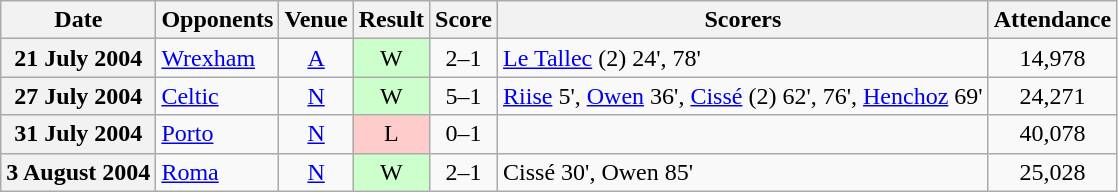<table class="sortable wikitable plainrowheaders" style="text-align:center">
<tr>
<th scope="col">Date</th>
<th scope="col">Opponents</th>
<th scope="col">Venue</th>
<th scope="col">Result</th>
<th scope="col">Score</th>
<th scope="col">Scorers</th>
<th scope="col">Attendance</th>
</tr>
<tr>
<th scope="row">21 July 2004</th>
<td align="left"><a href='#'>Wrexham</a></td>
<td><a href='#'>A</a></td>
<td style="background:#cfc">W</td>
<td>2–1</td>
<td align="left"><a href='#'>Le Tallec</a> (2) 24', 78'</td>
<td>14,978</td>
</tr>
<tr>
<th scope="row">27 July 2004</th>
<td align="left"><a href='#'>Celtic</a></td>
<td><a href='#'>N</a></td>
<td style="background:#cfc">W</td>
<td>5–1</td>
<td align="left"><a href='#'>Riise</a> 5', <a href='#'>Owen</a> 36', <a href='#'>Cissé</a> (2) 62', 76', <a href='#'>Henchoz</a> 69'</td>
<td>24,271</td>
</tr>
<tr>
<th scope="row">31 July 2004</th>
<td align="left"><a href='#'>Porto</a></td>
<td><a href='#'>N</a></td>
<td style="background:#fcc">L</td>
<td>0–1</td>
<td align="left"></td>
<td>40,078</td>
</tr>
<tr>
<th scope="row">3 August 2004</th>
<td align="left"><a href='#'>Roma</a></td>
<td><a href='#'>N</a></td>
<td style="background:#cfc">W</td>
<td>2–1</td>
<td align="left">Cissé 30', Owen 85'</td>
<td>25,028</td>
</tr>
</table>
